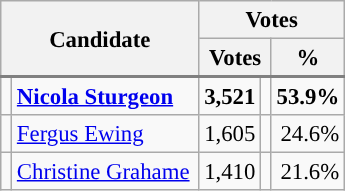<table class="wikitable" style="font-size: 95%;">
<tr>
<th colspan="2" scope="col" rowspan="2" width="125">Candidate</th>
<th scope="col" colspan="3" width="75">Votes</th>
</tr>
<tr style="border-bottom: 2px solid gray;">
<th scope="col" colspan="2">Votes</th>
<th>%</th>
</tr>
<tr align="right">
<td style="background-color: "></td>
<td scope="row" align="left"><strong><a href='#'>Nicola Sturgeon</a></strong> </td>
<td><strong>3,521 </strong></td>
<td align=center></td>
<td><strong>53.9%</strong></td>
</tr>
<tr align="right">
<td style="background-color: "></td>
<td scope="row" align="left"><a href='#'>Fergus Ewing</a></td>
<td>1,605</td>
<td align=center></td>
<td>24.6%</td>
</tr>
<tr align="right">
<td style="background-color: "></td>
<td scope="row" align="left"><a href='#'>Christine Grahame</a></td>
<td>1,410</td>
<td align=center></td>
<td>21.6%</td>
</tr>
</table>
